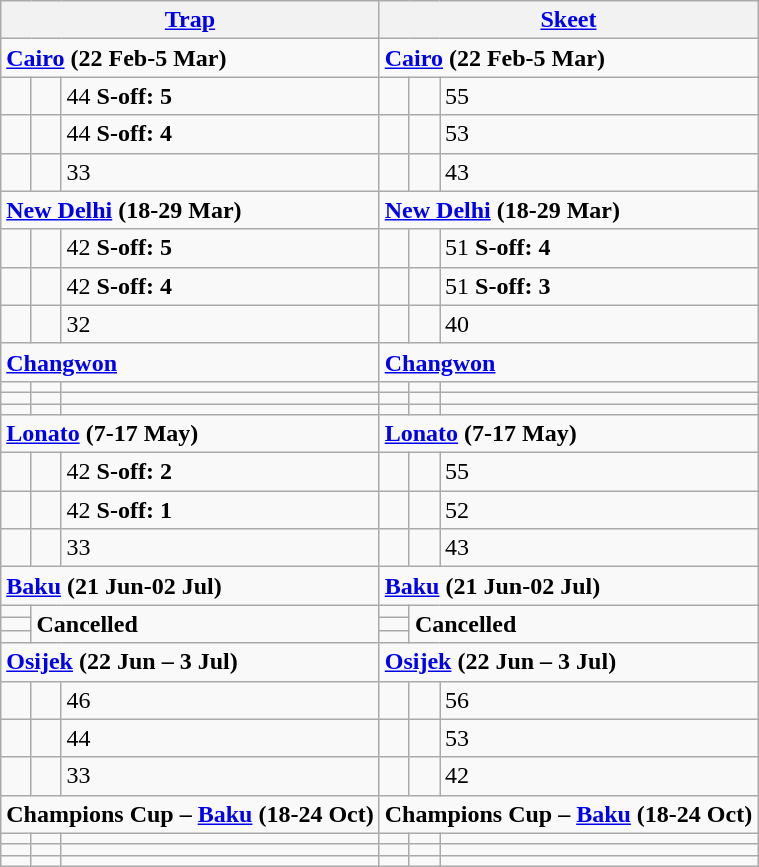<table class="wikitable">
<tr>
<th colspan="3"><a href='#'>Trap</a></th>
<th colspan="3"><a href='#'>Skeet</a></th>
</tr>
<tr>
<td colspan="3"><strong><a href='#'>Cairo</a> </strong> <strong>(22 Feb-5 Mar)</strong></td>
<td colspan="3"><strong><a href='#'>Cairo</a> </strong> <strong>(22 Feb-5 Mar)</strong></td>
</tr>
<tr>
<td></td>
<td></td>
<td>44 <strong>S-off: 5</strong></td>
<td></td>
<td></td>
<td>55</td>
</tr>
<tr>
<td></td>
<td></td>
<td>44 <strong>S-off: 4</strong></td>
<td></td>
<td></td>
<td>53</td>
</tr>
<tr>
<td></td>
<td></td>
<td>33</td>
<td></td>
<td></td>
<td>43</td>
</tr>
<tr>
<td colspan="3"><strong><a href='#'>New Delhi</a></strong> <strong> (18-29 Mar)</strong></td>
<td colspan="3"><strong><a href='#'>New Delhi</a></strong> <strong> (18-29 Mar)</strong></td>
</tr>
<tr>
<td></td>
<td></td>
<td>42 <strong>S-off: 5</strong></td>
<td></td>
<td></td>
<td>51 <strong>S-off: 4</strong></td>
</tr>
<tr>
<td></td>
<td></td>
<td>42 <strong>S-off: 4</strong></td>
<td></td>
<td></td>
<td>51 <strong>S-off: 3</strong></td>
</tr>
<tr>
<td></td>
<td></td>
<td>32</td>
<td></td>
<td></td>
<td>40</td>
</tr>
<tr>
<td colspan="3"><strong><a href='#'>Changwon</a></strong> <strong></strong></td>
<td colspan="3"><strong><a href='#'>Changwon</a></strong> <strong></strong></td>
</tr>
<tr>
<td></td>
<td></td>
<td></td>
<td></td>
<td></td>
<td></td>
</tr>
<tr>
<td></td>
<td></td>
<td></td>
<td></td>
<td></td>
<td></td>
</tr>
<tr>
<td></td>
<td></td>
<td></td>
<td></td>
<td></td>
<td></td>
</tr>
<tr>
<td colspan="3"><strong><a href='#'>Lonato</a></strong> <strong> (7-17 May)</strong></td>
<td colspan="3"><strong><a href='#'>Lonato</a></strong> <strong> (7-17 May)</strong></td>
</tr>
<tr>
<td></td>
<td></td>
<td>42 <strong>S-off: 2</strong></td>
<td></td>
<td></td>
<td>55</td>
</tr>
<tr>
<td></td>
<td></td>
<td>42 <strong>S-off: 1</strong></td>
<td></td>
<td></td>
<td>52</td>
</tr>
<tr>
<td></td>
<td></td>
<td>33</td>
<td></td>
<td></td>
<td>43</td>
</tr>
<tr>
<td colspan="3"><strong><a href='#'>Baku</a>  (21 Jun-02 Jul)</strong></td>
<td colspan="3"><strong><a href='#'>Baku</a>  (21 Jun-02 Jul)</strong></td>
</tr>
<tr>
<td></td>
<td colspan="2" rowspan="3"><strong>Cancelled</strong></td>
<td></td>
<td colspan="2" rowspan="3"><strong>Cancelled</strong></td>
</tr>
<tr>
<td></td>
<td></td>
</tr>
<tr>
<td></td>
<td></td>
</tr>
<tr>
<td colspan="3"><strong><a href='#'>Osijek</a>  (22 Jun – 3 Jul)</strong></td>
<td colspan="3"><strong><a href='#'>Osijek</a>  (22 Jun – 3 Jul)</strong></td>
</tr>
<tr>
<td></td>
<td></td>
<td>46</td>
<td></td>
<td></td>
<td>56</td>
</tr>
<tr>
<td></td>
<td></td>
<td>44</td>
<td></td>
<td></td>
<td>53</td>
</tr>
<tr>
<td></td>
<td></td>
<td>33</td>
<td></td>
<td></td>
<td>42</td>
</tr>
<tr>
<td colspan="3"><strong>Champions Cup – <a href='#'>Baku</a>  (18-24 Oct)</strong></td>
<td colspan="3"><strong>Champions Cup – <a href='#'>Baku</a>  (18-24 Oct)</strong></td>
</tr>
<tr>
<td></td>
<td></td>
<td></td>
<td></td>
<td></td>
<td></td>
</tr>
<tr>
<td></td>
<td></td>
<td></td>
<td></td>
<td></td>
<td></td>
</tr>
<tr>
<td></td>
<td></td>
<td></td>
<td></td>
<td></td>
<td></td>
</tr>
</table>
